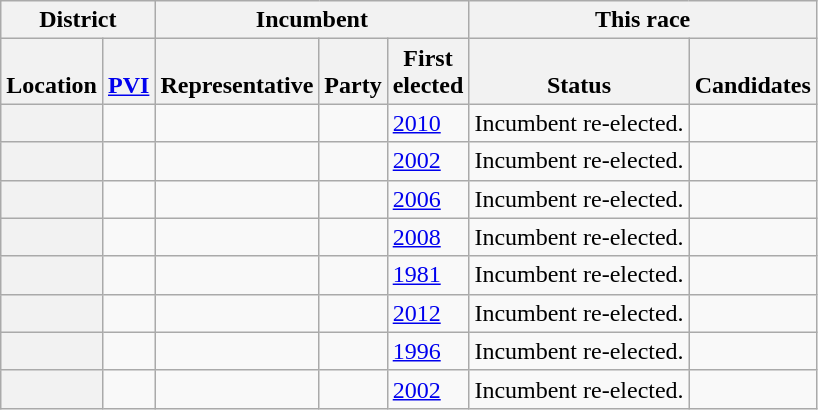<table class="wikitable sortable">
<tr valign=bottom>
<th colspan=2>District</th>
<th colspan=3>Incumbent</th>
<th colspan=2>This race</th>
</tr>
<tr valign=bottom>
<th>Location</th>
<th><a href='#'>PVI</a></th>
<th>Representative</th>
<th>Party</th>
<th>First<br>elected</th>
<th>Status</th>
<th>Candidates</th>
</tr>
<tr>
<th></th>
<td></td>
<td></td>
<td></td>
<td><a href='#'>2010</a></td>
<td>Incumbent re-elected.</td>
<td nowrap></td>
</tr>
<tr>
<th></th>
<td></td>
<td></td>
<td></td>
<td><a href='#'>2002</a></td>
<td>Incumbent re-elected.</td>
<td nowrap></td>
</tr>
<tr>
<th></th>
<td></td>
<td></td>
<td></td>
<td><a href='#'>2006</a></td>
<td>Incumbent re-elected.</td>
<td nowrap></td>
</tr>
<tr>
<th></th>
<td></td>
<td></td>
<td></td>
<td><a href='#'>2008</a></td>
<td>Incumbent re-elected.</td>
<td nowrap></td>
</tr>
<tr>
<th></th>
<td></td>
<td></td>
<td></td>
<td><a href='#'>1981 </a></td>
<td>Incumbent re-elected.</td>
<td nowrap></td>
</tr>
<tr>
<th></th>
<td></td>
<td></td>
<td></td>
<td><a href='#'>2012</a></td>
<td>Incumbent re-elected.</td>
<td nowrap></td>
</tr>
<tr>
<th></th>
<td></td>
<td></td>
<td></td>
<td><a href='#'>1996</a></td>
<td>Incumbent re-elected.</td>
<td nowrap></td>
</tr>
<tr>
<th></th>
<td></td>
<td></td>
<td></td>
<td><a href='#'>2002</a></td>
<td>Incumbent re-elected.</td>
<td nowrap></td>
</tr>
</table>
